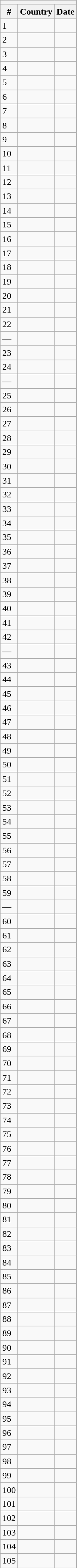<table class="wikitable sortable">
<tr>
<th colspan="3"></th>
</tr>
<tr>
<th>#</th>
<th>Country</th>
<th>Date</th>
</tr>
<tr>
<td>1</td>
<td></td>
<td></td>
</tr>
<tr>
<td>2</td>
<td></td>
<td></td>
</tr>
<tr>
<td>3</td>
<td></td>
<td></td>
</tr>
<tr>
<td>4</td>
<td></td>
<td></td>
</tr>
<tr>
<td>5</td>
<td></td>
<td></td>
</tr>
<tr>
<td>6</td>
<td></td>
<td></td>
</tr>
<tr>
<td>7</td>
<td></td>
<td></td>
</tr>
<tr>
<td>8</td>
<td></td>
<td></td>
</tr>
<tr>
<td>9</td>
<td></td>
<td></td>
</tr>
<tr>
<td>10</td>
<td></td>
<td></td>
</tr>
<tr>
<td>11</td>
<td></td>
<td></td>
</tr>
<tr>
<td>12</td>
<td></td>
<td></td>
</tr>
<tr>
<td>13</td>
<td></td>
<td></td>
</tr>
<tr>
<td>14</td>
<td></td>
<td></td>
</tr>
<tr>
<td>15</td>
<td></td>
<td></td>
</tr>
<tr>
<td>16</td>
<td></td>
<td></td>
</tr>
<tr>
<td>17</td>
<td></td>
<td></td>
</tr>
<tr>
<td>18</td>
<td></td>
<td></td>
</tr>
<tr>
<td>19</td>
<td></td>
<td></td>
</tr>
<tr>
<td>20</td>
<td></td>
<td></td>
</tr>
<tr>
<td>21</td>
<td></td>
<td></td>
</tr>
<tr>
<td>22</td>
<td></td>
<td></td>
</tr>
<tr>
<td>—</td>
<td></td>
<td></td>
</tr>
<tr>
<td>23</td>
<td></td>
<td></td>
</tr>
<tr>
<td>24</td>
<td></td>
<td></td>
</tr>
<tr>
<td>—</td>
<td></td>
<td></td>
</tr>
<tr>
<td>25</td>
<td></td>
<td></td>
</tr>
<tr>
<td>26</td>
<td></td>
<td></td>
</tr>
<tr>
<td>27</td>
<td></td>
<td></td>
</tr>
<tr>
<td>28</td>
<td></td>
<td></td>
</tr>
<tr>
<td>29</td>
<td></td>
<td></td>
</tr>
<tr>
<td>30</td>
<td></td>
<td></td>
</tr>
<tr>
<td>31</td>
<td></td>
<td></td>
</tr>
<tr>
<td>32</td>
<td></td>
<td></td>
</tr>
<tr>
<td>33</td>
<td></td>
<td></td>
</tr>
<tr>
<td>34</td>
<td></td>
<td></td>
</tr>
<tr>
<td>35</td>
<td></td>
<td></td>
</tr>
<tr>
<td>36</td>
<td></td>
<td></td>
</tr>
<tr>
<td>37</td>
<td></td>
<td></td>
</tr>
<tr>
<td>38</td>
<td></td>
<td></td>
</tr>
<tr>
<td>39</td>
<td></td>
<td></td>
</tr>
<tr>
<td>40</td>
<td></td>
<td></td>
</tr>
<tr>
<td>41</td>
<td></td>
<td></td>
</tr>
<tr>
<td>42</td>
<td></td>
<td></td>
</tr>
<tr>
<td>—</td>
<td></td>
<td></td>
</tr>
<tr>
<td>43</td>
<td></td>
<td></td>
</tr>
<tr>
<td>44</td>
<td></td>
<td></td>
</tr>
<tr>
<td>45</td>
<td></td>
<td></td>
</tr>
<tr>
<td>46</td>
<td></td>
<td></td>
</tr>
<tr>
<td>47</td>
<td></td>
<td></td>
</tr>
<tr>
<td>48</td>
<td></td>
<td></td>
</tr>
<tr>
<td>49</td>
<td></td>
<td></td>
</tr>
<tr>
<td>50</td>
<td></td>
<td></td>
</tr>
<tr>
<td>51</td>
<td></td>
<td></td>
</tr>
<tr>
<td>52</td>
<td></td>
<td></td>
</tr>
<tr>
<td>53</td>
<td></td>
<td></td>
</tr>
<tr>
<td>54</td>
<td></td>
<td></td>
</tr>
<tr>
<td>55</td>
<td></td>
<td></td>
</tr>
<tr>
<td>56</td>
<td></td>
<td></td>
</tr>
<tr>
<td>57</td>
<td></td>
<td></td>
</tr>
<tr>
<td>58</td>
<td></td>
<td></td>
</tr>
<tr>
<td>59</td>
<td></td>
<td></td>
</tr>
<tr>
<td>—</td>
<td></td>
<td></td>
</tr>
<tr>
<td>60</td>
<td></td>
<td></td>
</tr>
<tr>
<td>61</td>
<td></td>
<td></td>
</tr>
<tr>
<td>62</td>
<td></td>
<td></td>
</tr>
<tr>
<td>63</td>
<td></td>
<td></td>
</tr>
<tr>
<td>64</td>
<td></td>
<td></td>
</tr>
<tr>
<td>65</td>
<td></td>
<td></td>
</tr>
<tr>
<td>66</td>
<td></td>
<td></td>
</tr>
<tr>
<td>67</td>
<td></td>
<td></td>
</tr>
<tr>
<td>68</td>
<td></td>
<td></td>
</tr>
<tr>
<td>69</td>
<td></td>
<td></td>
</tr>
<tr>
<td>70</td>
<td></td>
<td></td>
</tr>
<tr>
<td>71</td>
<td></td>
<td></td>
</tr>
<tr>
<td>72</td>
<td></td>
<td></td>
</tr>
<tr>
<td>73</td>
<td></td>
<td></td>
</tr>
<tr>
<td>74</td>
<td></td>
<td></td>
</tr>
<tr>
<td>75</td>
<td></td>
<td></td>
</tr>
<tr>
<td>76</td>
<td></td>
<td></td>
</tr>
<tr>
<td>77</td>
<td></td>
<td></td>
</tr>
<tr>
<td>78</td>
<td></td>
<td></td>
</tr>
<tr>
<td>79</td>
<td></td>
<td></td>
</tr>
<tr>
<td>80</td>
<td></td>
<td></td>
</tr>
<tr>
<td>81</td>
<td></td>
<td></td>
</tr>
<tr>
<td>82</td>
<td></td>
<td></td>
</tr>
<tr>
<td>83</td>
<td></td>
<td></td>
</tr>
<tr>
<td>84</td>
<td></td>
<td></td>
</tr>
<tr>
<td>85</td>
<td></td>
<td></td>
</tr>
<tr>
<td>86</td>
<td></td>
<td></td>
</tr>
<tr>
<td>87</td>
<td></td>
<td></td>
</tr>
<tr>
<td>88</td>
<td></td>
<td></td>
</tr>
<tr>
<td>89</td>
<td></td>
<td></td>
</tr>
<tr>
<td>90</td>
<td></td>
<td></td>
</tr>
<tr>
<td>91</td>
<td></td>
<td></td>
</tr>
<tr>
<td>92</td>
<td></td>
<td></td>
</tr>
<tr>
<td>93</td>
<td></td>
<td></td>
</tr>
<tr>
<td>94</td>
<td></td>
<td></td>
</tr>
<tr>
<td>95</td>
<td></td>
<td></td>
</tr>
<tr>
<td>96</td>
<td></td>
<td></td>
</tr>
<tr>
<td>97</td>
<td></td>
<td></td>
</tr>
<tr>
<td>98</td>
<td></td>
<td></td>
</tr>
<tr>
<td>99</td>
<td></td>
<td></td>
</tr>
<tr>
<td>100</td>
<td></td>
<td></td>
</tr>
<tr>
<td>101</td>
<td></td>
<td></td>
</tr>
<tr>
<td>102</td>
<td></td>
<td></td>
</tr>
<tr>
<td>103</td>
<td></td>
<td></td>
</tr>
<tr>
<td>104</td>
<td></td>
<td></td>
</tr>
<tr>
<td>105</td>
<td></td>
<td></td>
</tr>
</table>
